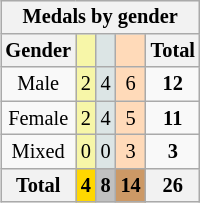<table class=wikitable style=font-size:85%;float:right;text-align:center>
<tr>
<th colspan=5>Medals by gender</th>
</tr>
<tr>
<th>Gender</th>
<td bgcolor=F7F6A8></td>
<td bgcolor=DCE5E5></td>
<td bgcolor=FFDAB9></td>
<th>Total</th>
</tr>
<tr>
<td>Male</td>
<td bgcolor=F7F6A8>2</td>
<td bgcolor=DCE5E5>4</td>
<td bgcolor=FFDAB9>6</td>
<td><strong>12</strong></td>
</tr>
<tr>
<td>Female</td>
<td bgcolor=F7F6A8>2</td>
<td bgcolor=DCE5E5>4</td>
<td bgcolor=FFDAB9>5</td>
<td><strong>11</strong></td>
</tr>
<tr>
<td>Mixed</td>
<td bgcolor=F7F6A8>0</td>
<td bgcolor=DCE5E5>0</td>
<td bgcolor=FFDAB9>3</td>
<td><strong>3</strong></td>
</tr>
<tr>
<th>Total</th>
<th style=background:gold>4</th>
<th style=background:silver>8</th>
<th style=background:#c96>14</th>
<th>26</th>
</tr>
</table>
